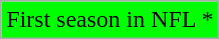<table class="wikitable">
<tr>
<td style="background-color:#00FF00;">First season in NFL *</td>
</tr>
</table>
